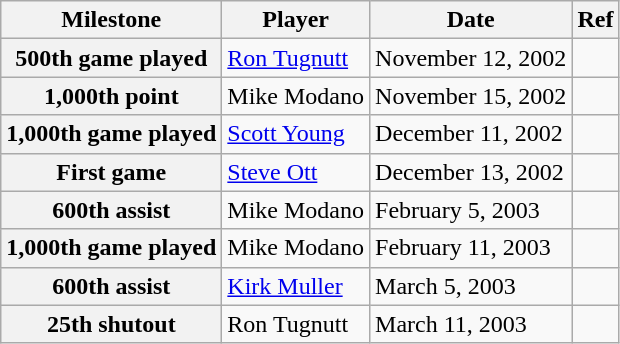<table class="wikitable">
<tr>
<th scope="col">Milestone</th>
<th scope="col">Player</th>
<th scope="col">Date</th>
<th scope="col">Ref</th>
</tr>
<tr>
<th>500th game played</th>
<td><a href='#'>Ron Tugnutt</a></td>
<td>November 12, 2002</td>
<td></td>
</tr>
<tr>
<th>1,000th point</th>
<td>Mike Modano</td>
<td>November 15, 2002</td>
<td></td>
</tr>
<tr>
<th>1,000th game played</th>
<td><a href='#'>Scott Young</a></td>
<td>December 11, 2002</td>
<td></td>
</tr>
<tr>
<th>First game</th>
<td><a href='#'>Steve Ott</a></td>
<td>December 13, 2002</td>
<td></td>
</tr>
<tr>
<th>600th assist</th>
<td>Mike Modano</td>
<td>February 5, 2003</td>
<td></td>
</tr>
<tr>
<th>1,000th game played</th>
<td>Mike Modano</td>
<td>February 11, 2003</td>
<td></td>
</tr>
<tr>
<th>600th assist</th>
<td><a href='#'>Kirk Muller</a></td>
<td>March 5, 2003</td>
<td></td>
</tr>
<tr>
<th>25th shutout</th>
<td>Ron Tugnutt</td>
<td>March 11, 2003</td>
<td></td>
</tr>
</table>
